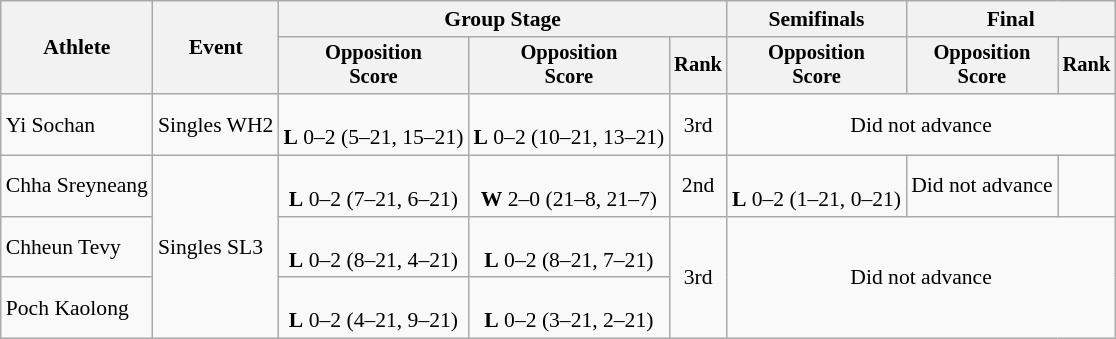<table class="wikitable" style="font-size:90%">
<tr>
<th rowspan=2>Athlete</th>
<th rowspan=2>Event</th>
<th colspan=3>Group Stage</th>
<th>Semifinals</th>
<th colspan=2>Final</th>
</tr>
<tr style="font-size:95%">
<th>Opposition<br>Score</th>
<th>Opposition<br>Score</th>
<th>Rank</th>
<th>Opposition<br>Score</th>
<th>Opposition<br>Score</th>
<th>Rank</th>
</tr>
<tr style="text-align:center">
<td style="text-align:left">Yi Sochan</td>
<td style="text-align:left">Singles WH2</td>
<td><br><strong>L</strong> 0–2 (5–21, 15–21)</td>
<td><br><strong>L</strong> 0–2 (10–21, 13–21)</td>
<td>3rd</td>
<td colspan=3>Did not advance</td>
</tr>
<tr style="text-align:center">
<td style="text-align:left">Chha Sreyneang</td>
<td style="text-align:left" rowspan=3>Singles SL3</td>
<td><br><strong>L</strong> 0–2 (7–21, 6–21)</td>
<td><br><strong>W</strong> 2–0 (21–8, 21–7)</td>
<td>2nd</td>
<td><br><strong>L</strong> 0–2 (1–21, 0–21)</td>
<td>Did not advance</td>
<td></td>
</tr>
<tr style="text-align:center">
<td style="text-align:left">Chheun Tevy</td>
<td><br><strong>L</strong> 0–2 (8–21, 4–21)</td>
<td><br><strong>L</strong> 0–2 (8–21, 7–21)</td>
<td rowspan=2>3rd</td>
<td colspan=3 rowspan=2>Did not advance</td>
</tr>
<tr style="text-align:center">
<td style="text-align:left">Poch Kaolong</td>
<td><br><strong>L</strong> 0–2 (4–21, 9–21)</td>
<td><br><strong>L</strong> 0–2 (3–21, 2–21)</td>
</tr>
</table>
